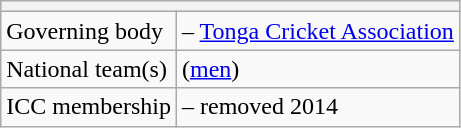<table class="wikitable floatright">
<tr>
<th colspan="2"></th>
</tr>
<tr>
<td>Governing body</td>
<td> – <a href='#'>Tonga Cricket Association</a></td>
</tr>
<tr>
<td>National team(s)</td>
<td> (<a href='#'>men</a>)</td>
</tr>
<tr>
<td>ICC membership</td>
<td> – removed 2014</td>
</tr>
</table>
